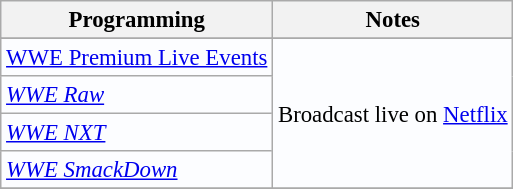<table class="wikitable" style="background:#fcfdff; font-size:95%;">
<tr>
<th>Programming</th>
<th>Notes</th>
</tr>
<tr>
</tr>
<tr>
<td><a href='#'>WWE Premium Live Events</a></td>
<td rowspan="4">Broadcast live on <a href='#'>Netflix</a></td>
</tr>
<tr>
<td><em><a href='#'>WWE Raw</a></em></td>
</tr>
<tr>
<td><em><a href='#'>WWE NXT</a></em></td>
</tr>
<tr>
<td><em><a href='#'>WWE SmackDown</a></em></td>
</tr>
<tr>
</tr>
</table>
